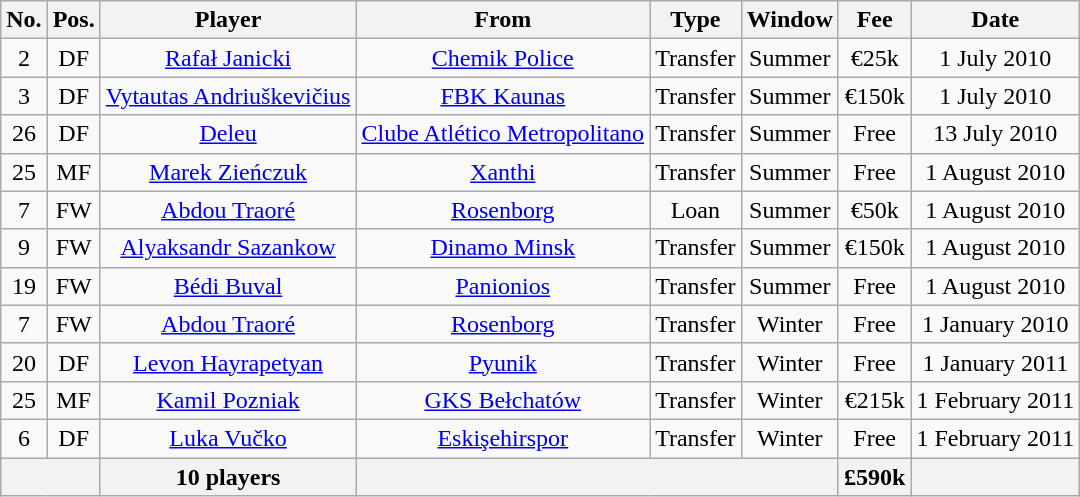<table class="wikitable" style="text-align: center">
<tr>
<th>No.</th>
<th>Pos.</th>
<th>Player</th>
<th>From</th>
<th>Type</th>
<th>Window</th>
<th>Fee</th>
<th>Date</th>
</tr>
<tr>
<td>2</td>
<td>DF</td>
<td><a href='#'>Rafał Janicki</a></td>
<td><a href='#'>Chemik Police</a></td>
<td>Transfer</td>
<td>Summer</td>
<td>€25k</td>
<td>1 July 2010</td>
</tr>
<tr>
<td>3</td>
<td>DF</td>
<td><a href='#'>Vytautas Andriuškevičius</a></td>
<td><a href='#'>FBK Kaunas</a></td>
<td>Transfer</td>
<td>Summer</td>
<td>€150k</td>
<td>1 July 2010</td>
</tr>
<tr>
<td>26</td>
<td>DF</td>
<td><a href='#'>Deleu</a></td>
<td><a href='#'>Clube Atlético Metropolitano</a></td>
<td>Transfer</td>
<td>Summer</td>
<td>Free</td>
<td>13 July 2010</td>
</tr>
<tr>
<td>25</td>
<td>MF</td>
<td><a href='#'>Marek Zieńczuk</a></td>
<td><a href='#'>Xanthi</a></td>
<td>Transfer</td>
<td>Summer</td>
<td>Free</td>
<td>1 August 2010</td>
</tr>
<tr>
<td>7</td>
<td>FW</td>
<td><a href='#'>Abdou Traoré</a></td>
<td><a href='#'>Rosenborg</a></td>
<td>Loan</td>
<td>Summer</td>
<td>€50k</td>
<td>1 August 2010</td>
</tr>
<tr>
<td>9</td>
<td>FW</td>
<td><a href='#'>Alyaksandr Sazankow</a></td>
<td><a href='#'>Dinamo Minsk</a></td>
<td>Transfer</td>
<td>Summer</td>
<td>€150k</td>
<td>1 August 2010</td>
</tr>
<tr>
<td>19</td>
<td>FW</td>
<td><a href='#'>Bédi Buval</a></td>
<td><a href='#'>Panionios</a></td>
<td>Transfer</td>
<td>Summer</td>
<td>Free</td>
<td>1 August 2010</td>
</tr>
<tr>
<td>7</td>
<td>FW</td>
<td><a href='#'>Abdou Traoré</a></td>
<td><a href='#'>Rosenborg</a></td>
<td>Transfer</td>
<td>Winter</td>
<td>Free</td>
<td>1 January 2010</td>
</tr>
<tr>
<td>20</td>
<td>DF</td>
<td><a href='#'>Levon Hayrapetyan</a></td>
<td><a href='#'>Pyunik</a></td>
<td>Transfer</td>
<td>Winter</td>
<td>Free</td>
<td>1 January 2011</td>
</tr>
<tr>
<td>25</td>
<td>MF</td>
<td><a href='#'>Kamil Pozniak</a></td>
<td><a href='#'>GKS Bełchatów</a></td>
<td>Transfer</td>
<td>Winter</td>
<td>€215k</td>
<td>1 February 2011</td>
</tr>
<tr>
<td>6</td>
<td>DF</td>
<td><a href='#'>Luka Vučko</a></td>
<td><a href='#'>Eskişehirspor</a></td>
<td>Transfer</td>
<td>Winter</td>
<td>Free</td>
<td>1 February 2011</td>
</tr>
<tr>
<th colspan=2></th>
<th>10 players</th>
<th colspan=3></th>
<th>£590k</th>
<th></th>
</tr>
</table>
